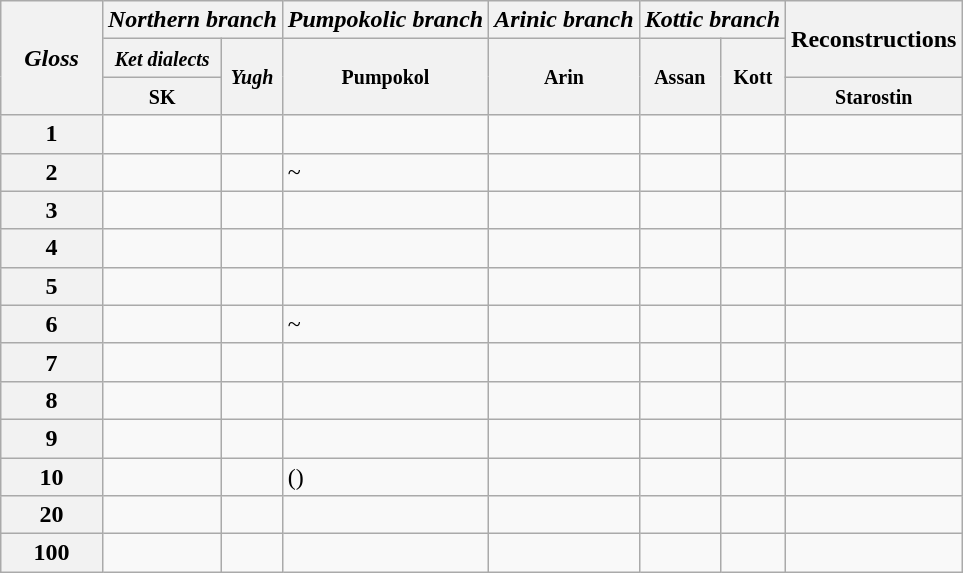<table class="wikitable">
<tr>
<th rowspan = 3>   <em>Gloss</em>   </th>
<th colspan = 2><em>Northern branch</em></th>
<th><em>Pumpokolic branch</em></th>
<th><em>Arinic branch</em></th>
<th colspan="2"><em>Kottic branch</em></th>
<th rowspan="2">Reconstructions</th>
</tr>
<tr>
<th><small><em>Ket dialects</em></small></th>
<th rowspan=2><small><em>Yugh</em></small></th>
<th rowspan="2"><small>Pumpokol </small></th>
<th rowspan="2"><small>Arin </small></th>
<th rowspan="2"><small>Assan</small></th>
<th rowspan="2"><small>Kott</small></th>
</tr>
<tr>
<th><small>SK</small></th>
<th><small>Starostin</small></th>
</tr>
<tr>
<th>1</th>
<td></td>
<td></td>
<td></td>
<td></td>
<td></td>
<td></td>
<td style="text-align: left"></td>
</tr>
<tr>
<th>2</th>
<td></td>
<td></td>
<td> ~ </td>
<td></td>
<td></td>
<td></td>
<td style="text-align: left"></td>
</tr>
<tr>
<th>3</th>
<td></td>
<td></td>
<td></td>
<td></td>
<td></td>
<td></td>
<td style="text-align: left"></td>
</tr>
<tr>
<th>4</th>
<td></td>
<td></td>
<td></td>
<td></td>
<td></td>
<td></td>
<td style="text-align: left"></td>
</tr>
<tr>
<th>5</th>
<td></td>
<td></td>
<td></td>
<td></td>
<td></td>
<td></td>
<td style="text-align: left"></td>
</tr>
<tr>
<th>6</th>
<td></td>
<td></td>
<td> ~ </td>
<td></td>
<td></td>
<td></td>
<td style="text-align: left"></td>
</tr>
<tr>
<th>7</th>
<td></td>
<td></td>
<td></td>
<td></td>
<td></td>
<td></td>
<td style="text-align: left"></td>
</tr>
<tr>
<th>8</th>
<td></td>
<td></td>
<td></td>
<td></td>
<td></td>
<td></td>
<td></td>
</tr>
<tr>
<th>9</th>
<td></td>
<td></td>
<td></td>
<td></td>
<td></td>
<td></td>
<td></td>
</tr>
<tr>
<th>10</th>
<td></td>
<td></td>
<td> ()</td>
<td></td>
<td></td>
<td></td>
<td style="text-align: left"></td>
</tr>
<tr>
<th>20</th>
<td></td>
<td></td>
<td></td>
<td></td>
<td></td>
<td></td>
<td style="text-align: left"></td>
</tr>
<tr>
<th>100</th>
<td></td>
<td></td>
<td></td>
<td></td>
<td></td>
<td></td>
<td style="text-align: left"></td>
</tr>
</table>
